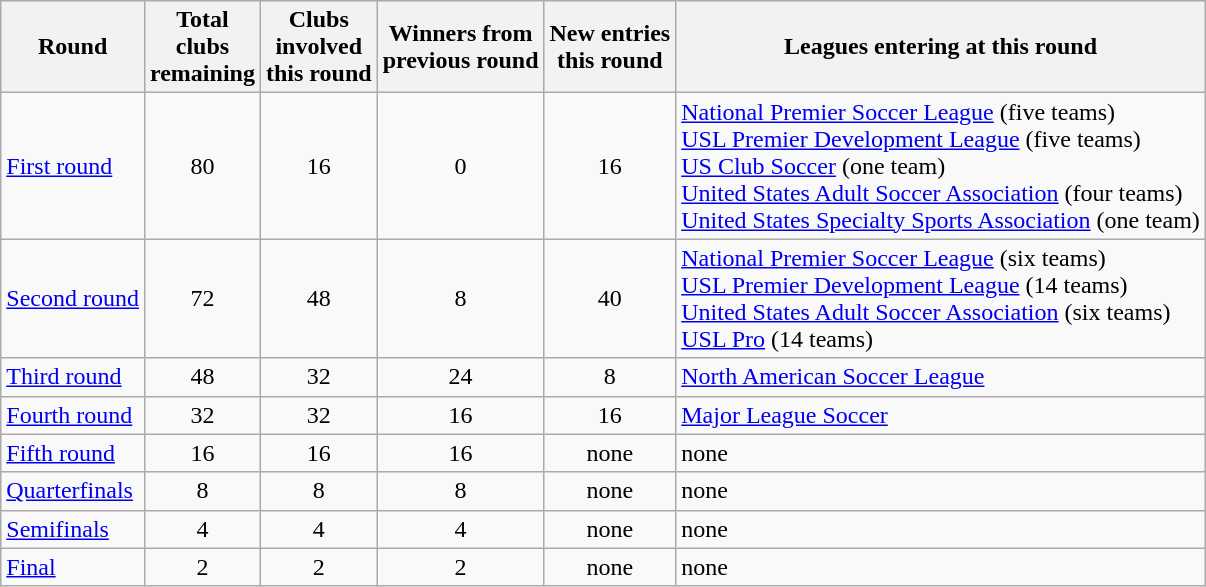<table class="wikitable">
<tr>
<th>Round</th>
<th>Total<br>clubs<br>remaining</th>
<th>Clubs<br>involved<br>this round</th>
<th>Winners from<br>previous round</th>
<th>New entries<br>this round</th>
<th>Leagues entering at this round</th>
</tr>
<tr>
<td><a href='#'>First round</a></td>
<td style="text-align:center;">80</td>
<td style="text-align:center;">16</td>
<td style="text-align:center;">0</td>
<td style="text-align:center;">16</td>
<td><a href='#'>National Premier Soccer League</a> (five teams)<br><a href='#'>USL Premier Development League</a> (five teams)<br><a href='#'>US Club Soccer</a> (one team)<br><a href='#'>United States Adult Soccer Association</a> (four teams)<br><a href='#'>United States Specialty Sports Association</a> (one team)</td>
</tr>
<tr>
<td><a href='#'>Second round</a></td>
<td style="text-align:center;">72</td>
<td style="text-align:center;">48</td>
<td style="text-align:center;">8</td>
<td style="text-align:center;">40</td>
<td><a href='#'>National Premier Soccer League</a> (six teams)<br><a href='#'>USL Premier Development League</a> (14 teams)<br><a href='#'>United States Adult Soccer Association</a> (six teams)<br><a href='#'>USL Pro</a> (14 teams)</td>
</tr>
<tr>
<td><a href='#'>Third round</a></td>
<td style="text-align:center;">48</td>
<td style="text-align:center;">32</td>
<td style="text-align:center;">24</td>
<td style="text-align:center;">8</td>
<td><a href='#'>North American Soccer League</a></td>
</tr>
<tr>
<td><a href='#'>Fourth round</a></td>
<td style="text-align:center;">32</td>
<td style="text-align:center;">32</td>
<td style="text-align:center;">16</td>
<td style="text-align:center;">16</td>
<td><a href='#'>Major League Soccer</a></td>
</tr>
<tr>
<td><a href='#'>Fifth round</a></td>
<td style="text-align:center;">16</td>
<td style="text-align:center;">16</td>
<td style="text-align:center;">16</td>
<td style="text-align:center;">none</td>
<td>none</td>
</tr>
<tr>
<td><a href='#'>Quarterfinals</a></td>
<td style="text-align:center;">8</td>
<td style="text-align:center;">8</td>
<td style="text-align:center;">8</td>
<td style="text-align:center;">none</td>
<td>none</td>
</tr>
<tr>
<td><a href='#'>Semifinals</a></td>
<td style="text-align:center;">4</td>
<td style="text-align:center;">4</td>
<td style="text-align:center;">4</td>
<td style="text-align:center;">none</td>
<td>none</td>
</tr>
<tr>
<td><a href='#'>Final</a></td>
<td style="text-align:center;">2</td>
<td style="text-align:center;">2</td>
<td style="text-align:center;">2</td>
<td style="text-align:center;">none</td>
<td>none</td>
</tr>
</table>
